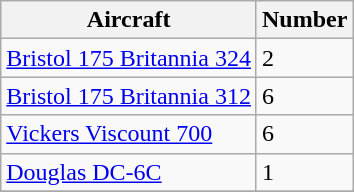<table class="wikitable">
<tr>
<th>Aircraft</th>
<th>Number</th>
</tr>
<tr>
<td><a href='#'>Bristol 175 Britannia 324</a></td>
<td>2</td>
</tr>
<tr>
<td><a href='#'>Bristol 175 Britannia 312</a></td>
<td>6</td>
</tr>
<tr>
<td><a href='#'>Vickers Viscount 700</a></td>
<td>6</td>
</tr>
<tr>
<td><a href='#'>Douglas DC-6C</a></td>
<td>1</td>
</tr>
<tr>
</tr>
</table>
